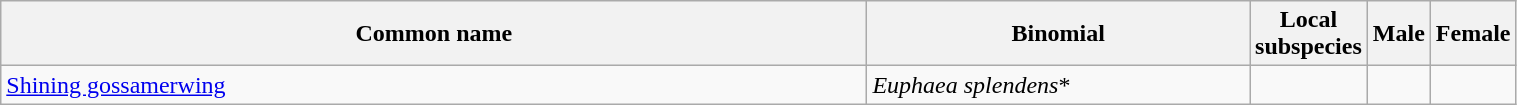<table width=80% class="wikitable">
<tr>
<th width=70%>Common name</th>
<th width=100%>Binomial</th>
<th width=20%>Local subspecies</th>
<th width=20%>Male</th>
<th width=20%>Female</th>
</tr>
<tr>
<td><a href='#'>Shining gossamerwing</a></td>
<td><em>Euphaea splendens</em>*</td>
<td></td>
<td></td>
<td></td>
</tr>
</table>
